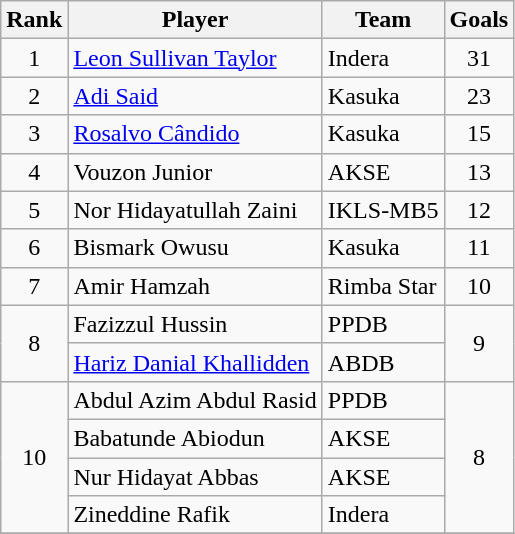<table class="wikitable">
<tr>
<th>Rank</th>
<th>Player</th>
<th>Team</th>
<th>Goals</th>
</tr>
<tr>
<td style="text-align:center">1</td>
<td> <a href='#'>Leon Sullivan Taylor</a></td>
<td>Indera</td>
<td style="text-align:center">31</td>
</tr>
<tr>
<td style="text-align:center">2</td>
<td> <a href='#'>Adi Said</a></td>
<td>Kasuka</td>
<td style="text-align:center">23</td>
</tr>
<tr>
<td style="text-align:center">3</td>
<td> <a href='#'>Rosalvo Cândido</a></td>
<td>Kasuka</td>
<td style="text-align:center">15</td>
</tr>
<tr>
<td style="text-align:center">4</td>
<td> Vouzon Junior</td>
<td>AKSE</td>
<td style="text-align:center">13</td>
</tr>
<tr>
<td style="text-align:center">5</td>
<td> Nor Hidayatullah Zaini</td>
<td>IKLS-MB5</td>
<td style="text-align:center">12</td>
</tr>
<tr>
<td style="text-align:center">6</td>
<td> Bismark Owusu</td>
<td>Kasuka</td>
<td style="text-align:center">11</td>
</tr>
<tr>
<td style="text-align:center">7</td>
<td> Amir Hamzah</td>
<td>Rimba Star</td>
<td style="text-align:center">10</td>
</tr>
<tr>
<td rowspan="2" style="text-align:center">8</td>
<td> Fazizzul Hussin</td>
<td>PPDB</td>
<td rowspan="2" style="text-align:center">9</td>
</tr>
<tr>
<td> <a href='#'>Hariz Danial Khallidden</a></td>
<td>ABDB</td>
</tr>
<tr>
<td rowspan="4" style="text-align:center">10</td>
<td> Abdul Azim Abdul Rasid</td>
<td>PPDB</td>
<td rowspan="4" style="text-align:center">8</td>
</tr>
<tr>
<td> Babatunde Abiodun</td>
<td>AKSE</td>
</tr>
<tr>
<td> Nur Hidayat Abbas</td>
<td>AKSE</td>
</tr>
<tr>
<td> Zineddine Rafik</td>
<td>Indera</td>
</tr>
<tr>
</tr>
</table>
